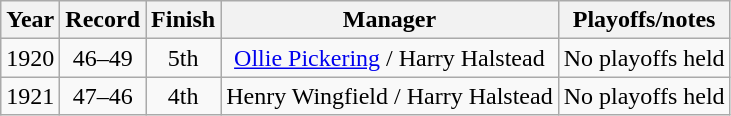<table class="wikitable">
<tr>
<th>Year</th>
<th>Record</th>
<th>Finish</th>
<th>Manager</th>
<th>Playoffs/notes</th>
</tr>
<tr align=center>
<td>1920</td>
<td>46–49</td>
<td>5th</td>
<td><a href='#'>Ollie Pickering</a> / Harry Halstead</td>
<td>No playoffs held</td>
</tr>
<tr align=center>
<td>1921</td>
<td>47–46</td>
<td>4th</td>
<td>Henry Wingfield / Harry Halstead</td>
<td>No playoffs held</td>
</tr>
</table>
